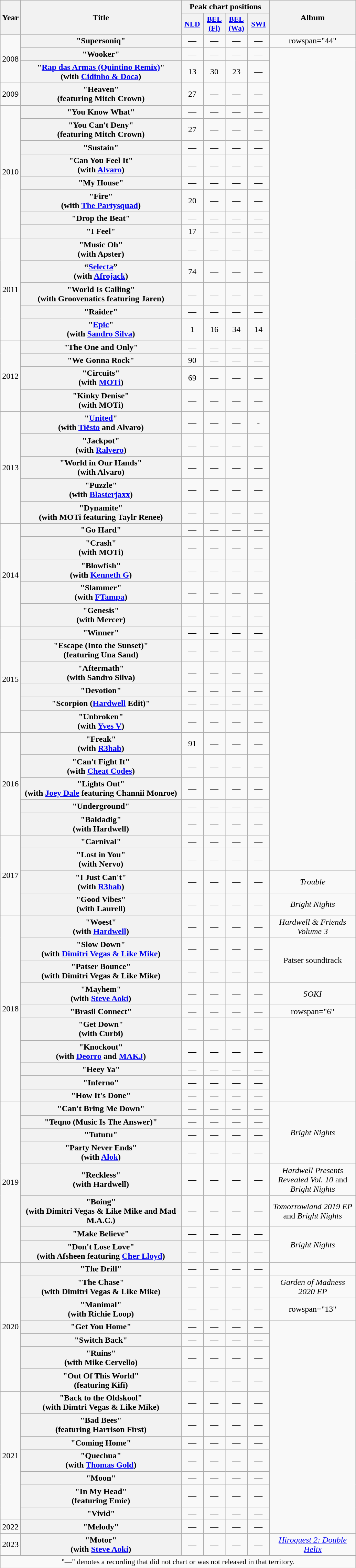<table class="wikitable plainrowheaders" style="text-align:center;">
<tr>
<th scope="col" rowspan="2" style="width:2em;">Year</th>
<th scope="col" rowspan="2" style="width:19em;">Title</th>
<th scope="col" colspan="4">Peak chart positions</th>
<th scope="col" rowspan="2" style="width:10em;">Album</th>
</tr>
<tr>
<th scope="col" style="width:2.5em;font-size:90%;"><a href='#'>NLD</a><br></th>
<th scope="col" style="width:2.5em;font-size:90%;"><a href='#'>BEL (Fl)</a><br></th>
<th scope="col" style="width:2.5em;font-size:90%;"><a href='#'>BEL (Wa)</a><br></th>
<th scope="col" style="width:2.5em;font-size:90%;"><a href='#'>SWI</a><br></th>
</tr>
<tr>
<td rowspan="3">2008</td>
<th scope="row">"Supersoniq"</th>
<td>—</td>
<td>—</td>
<td>—</td>
<td>—</td>
<td>rowspan="44" </td>
</tr>
<tr>
<th scope="row">"Wooker"</th>
<td>—</td>
<td>—</td>
<td>—</td>
<td>—</td>
</tr>
<tr>
<th scope="row">"<a href='#'>Rap das Armas (Quintino Remix)</a>" <br><span>(with <a href='#'>Cidinho & Doca</a>)</span></th>
<td>13</td>
<td>30</td>
<td>23</td>
<td>—</td>
</tr>
<tr>
<td>2009</td>
<th scope="row">"Heaven" <br><span>(featuring Mitch Crown)</span></th>
<td>27</td>
<td>—</td>
<td>—</td>
<td>—</td>
</tr>
<tr>
<td rowspan="8">2010</td>
<th scope="row">"You Know What"</th>
<td>—</td>
<td>—</td>
<td>—</td>
<td>—</td>
</tr>
<tr>
<th scope="row">"You Can't Deny" <br><span>(featuring Mitch Crown)</span></th>
<td>27</td>
<td>—</td>
<td>—</td>
<td>—</td>
</tr>
<tr>
<th scope="row">"Sustain"</th>
<td>—</td>
<td>—</td>
<td>—</td>
<td>—</td>
</tr>
<tr>
<th scope="row">"Can You Feel It" <br><span>(with <a href='#'>Alvaro</a>)</span></th>
<td>—</td>
<td>—</td>
<td>—</td>
<td>—</td>
</tr>
<tr>
<th scope="row">"My House"</th>
<td>—</td>
<td>—</td>
<td>—</td>
<td>—</td>
</tr>
<tr>
<th scope="row">"Fire" <br><span>(with <a href='#'>The Partysquad</a>)</span></th>
<td>20</td>
<td>—</td>
<td>—</td>
<td>—</td>
</tr>
<tr>
<th scope="row">"Drop the Beat"</th>
<td>—</td>
<td>—</td>
<td>—</td>
<td>—</td>
</tr>
<tr>
<th scope="row">"I Feel"</th>
<td>17</td>
<td>—</td>
<td>—</td>
<td>—</td>
</tr>
<tr>
<td rowspan="5">2011</td>
<th scope="row">"Music Oh" <br><span>(with Apster)</span></th>
<td>—</td>
<td>—</td>
<td>—</td>
<td>—</td>
</tr>
<tr>
<th scope="row">“<a href='#'>Selecta</a>” <br><span>(with <a href='#'>Afrojack</a>)</span></th>
<td>74</td>
<td>—</td>
<td>—</td>
<td>—</td>
</tr>
<tr>
<th scope="row">"World Is Calling" <br><span>(with Groovenatics featuring Jaren)</span></th>
<td>—</td>
<td>—</td>
<td>—</td>
<td>—</td>
</tr>
<tr>
<th scope="row">"Raider"</th>
<td>—</td>
<td>—</td>
<td>—</td>
<td>—</td>
</tr>
<tr>
<th scope="row">"<a href='#'>Epic</a>" <br><span>(with <a href='#'>Sandro Silva</a>)</span></th>
<td>1</td>
<td>16</td>
<td>34</td>
<td>14</td>
</tr>
<tr>
<td rowspan="4">2012</td>
<th scope="row">"The One and Only"</th>
<td>—</td>
<td>—</td>
<td>—</td>
<td>—</td>
</tr>
<tr>
<th scope="row">"We Gonna Rock"</th>
<td>90</td>
<td>—</td>
<td>—</td>
<td>—</td>
</tr>
<tr>
<th scope="row">"Circuits" <br><span>(with <a href='#'>MOTi</a>)</span></th>
<td>69</td>
<td>—</td>
<td>—</td>
<td>—</td>
</tr>
<tr>
<th scope="row">"Kinky Denise" <br><span>(with MOTi)</span></th>
<td>—</td>
<td>—</td>
<td>—</td>
<td>—</td>
</tr>
<tr>
<td rowspan="5">2013</td>
<th scope="row">"<a href='#'>United</a>" <br><span>(with <a href='#'>Tiësto</a> and Alvaro)</span></th>
<td>—</td>
<td>—</td>
<td>—</td>
<td>-</td>
</tr>
<tr>
<th scope="row">"Jackpot" <br><span>(with <a href='#'>Ralvero</a>)</span></th>
<td>—</td>
<td>—</td>
<td>—</td>
<td>—</td>
</tr>
<tr>
<th scope="row">"World in Our Hands" <br><span>(with Alvaro)</span></th>
<td>—</td>
<td>—</td>
<td>—</td>
<td>—</td>
</tr>
<tr>
<th scope="row">"Puzzle" <br><span>(with <a href='#'>Blasterjaxx</a>)</span></th>
<td>—</td>
<td>—</td>
<td>—</td>
<td>—</td>
</tr>
<tr>
<th scope="row">"Dynamite" <br><span>(with MOTi featuring Taylr Renee)</span></th>
<td>—</td>
<td>—</td>
<td>—</td>
<td>—</td>
</tr>
<tr>
<td rowspan="5">2014</td>
<th scope="row">"Go Hard"</th>
<td>—</td>
<td>—</td>
<td>—</td>
<td>—</td>
</tr>
<tr>
<th scope="row">"Crash" <br><span>(with MOTi)</span></th>
<td>—</td>
<td>—</td>
<td>—</td>
<td>—</td>
</tr>
<tr>
<th scope="row">"Blowfish" <br><span>(with <a href='#'>Kenneth G</a>)</span></th>
<td>—</td>
<td>—</td>
<td>—</td>
<td>—</td>
</tr>
<tr>
<th scope="row">"Slammer" <br><span>(with <a href='#'>FTampa</a>)</span></th>
<td>—</td>
<td>—</td>
<td>—</td>
<td>—</td>
</tr>
<tr>
<th scope="row">"Genesis" <br><span>(with Mercer)</span></th>
<td>—</td>
<td>—</td>
<td>—</td>
<td>—</td>
</tr>
<tr>
<td rowspan="6">2015</td>
<th scope="row">"Winner"</th>
<td>—</td>
<td>—</td>
<td>—</td>
<td>—</td>
</tr>
<tr>
<th scope="row">"Escape (Into the Sunset)" <br><span>(featuring Una Sand)</span></th>
<td>—</td>
<td>—</td>
<td>—</td>
<td>—</td>
</tr>
<tr>
<th scope="row">"Aftermath" <br><span>(with Sandro Silva)</span></th>
<td>—</td>
<td>—</td>
<td>—</td>
<td>—</td>
</tr>
<tr>
<th scope="row">"Devotion"</th>
<td>—</td>
<td>—</td>
<td>—</td>
<td>—</td>
</tr>
<tr>
<th scope="row">"Scorpion (<a href='#'>Hardwell</a> Edit)"</th>
<td>—</td>
<td>—</td>
<td>—</td>
<td>—</td>
</tr>
<tr>
<th scope="row">"Unbroken" <br><span>(with <a href='#'>Yves V</a>)</span></th>
<td>—</td>
<td>—</td>
<td>—</td>
<td>—</td>
</tr>
<tr>
<td rowspan="5">2016</td>
<th scope="row">"Freak" <br><span>(with <a href='#'>R3hab</a>)</span></th>
<td>91</td>
<td>—</td>
<td>—</td>
<td>—</td>
</tr>
<tr>
<th scope="row">"Can't Fight It" <br><span>(with <a href='#'>Cheat Codes</a>)</span></th>
<td>—</td>
<td>—</td>
<td>—</td>
<td>—</td>
</tr>
<tr>
<th scope="row">"Lights Out" <br><span>(with <a href='#'>Joey Dale</a> featuring Channii Monroe)</span></th>
<td>—</td>
<td>—</td>
<td>—</td>
<td>—</td>
</tr>
<tr>
<th scope="row">"Underground"</th>
<td>—</td>
<td>—</td>
<td>—</td>
<td>—</td>
</tr>
<tr>
<th scope="row">"Baldadig" <br><span>(with Hardwell)</span></th>
<td>—</td>
<td>—</td>
<td>—</td>
<td>—</td>
</tr>
<tr>
<td rowspan="4">2017</td>
<th scope="row">"Carnival"</th>
<td>—</td>
<td>—</td>
<td>—</td>
<td>—</td>
</tr>
<tr>
<th scope="row">"Lost in You" <br><span>(with Nervo)</span></th>
<td>—</td>
<td>—</td>
<td>—</td>
<td>—</td>
</tr>
<tr>
<th scope="row">"I Just Can't" <br><span>(with <a href='#'>R3hab</a>)</span></th>
<td>—</td>
<td>—</td>
<td>—</td>
<td>—</td>
<td><em>Trouble</em></td>
</tr>
<tr>
<th scope="row">"Good Vibes" <br><span>(with Laurell)</span></th>
<td>—</td>
<td>—</td>
<td>—</td>
<td>—</td>
<td><em>Bright Nights</em></td>
</tr>
<tr>
<td rowspan="10">2018</td>
<th scope="row">"Woest" <br><span>(with <a href='#'>Hardwell</a>)</span></th>
<td>—</td>
<td>—</td>
<td>—</td>
<td>—</td>
<td><em>Hardwell & Friends Volume 3</em></td>
</tr>
<tr>
<th scope="row">"Slow Down" <br><span>(with <a href='#'>Dimitri Vegas & Like Mike</a>)</span></th>
<td>—</td>
<td>—</td>
<td>—</td>
<td>—</td>
<td rowspan="2">Patser soundtrack</td>
</tr>
<tr>
<th scope="row">"Patser Bounce" <br><span>(with Dimitri Vegas & Like Mike)</span></th>
<td>—</td>
<td>—</td>
<td>—</td>
<td>—</td>
</tr>
<tr>
<th scope="row">"Mayhem" <br><span>(with <a href='#'>Steve Aoki</a>)</span></th>
<td>—</td>
<td>—</td>
<td>—</td>
<td>—</td>
<td><em>5OKI</em></td>
</tr>
<tr>
<th scope="row">"Brasil Connect"</th>
<td>—</td>
<td>—</td>
<td>—</td>
<td>—</td>
<td>rowspan="6" </td>
</tr>
<tr>
<th scope="row">"Get Down"<br><span>(with Curbi)</span></th>
<td>—</td>
<td>—</td>
<td>—</td>
<td>—</td>
</tr>
<tr>
<th scope="row">"Knockout" <br><span>(with <a href='#'>Deorro</a> and <a href='#'>MAKJ</a>)</span></th>
<td>—</td>
<td>—</td>
<td>—</td>
<td>—</td>
</tr>
<tr>
<th scope="row">"Heey Ya"</th>
<td>—</td>
<td>—</td>
<td>—</td>
<td>—</td>
</tr>
<tr>
<th scope="row">"Inferno"</th>
<td>—</td>
<td>—</td>
<td>—</td>
<td>—</td>
</tr>
<tr>
<th scope="row">"How It's Done"</th>
<td>—</td>
<td>—</td>
<td>—</td>
<td>—</td>
</tr>
<tr>
<td rowspan="8">2019</td>
<th scope="row">"Can't Bring Me Down"</th>
<td>—</td>
<td>—</td>
<td>—</td>
<td>—</td>
<td rowspan="4"><em>Bright Nights</em></td>
</tr>
<tr>
<th scope="row">"Teqno (Music Is The Answer)"</th>
<td>—</td>
<td>—</td>
<td>—</td>
<td>—</td>
</tr>
<tr>
<th scope="row">"Tututu"</th>
<td>—</td>
<td>—</td>
<td>—</td>
<td>—</td>
</tr>
<tr>
<th scope="row">"Party Never Ends" <br><span>(with <a href='#'>Alok</a>)</span></th>
<td>—</td>
<td>—</td>
<td>—</td>
<td>—</td>
</tr>
<tr>
<th scope="row">"Reckless" <br><span>(with Hardwell)</span></th>
<td>—</td>
<td>—</td>
<td>—</td>
<td>—</td>
<td><em>Hardwell Presents Revealed Vol. 10</em> and <em>Bright Nights</em></td>
</tr>
<tr>
<th scope="row">"Boing" <br><span>(with Dimitri Vegas & Like Mike and Mad M.A.C.)</span></th>
<td>—</td>
<td>—</td>
<td>—</td>
<td>—</td>
<td><em>Tomorrowland 2019 EP</em> and <em>Bright Nights</em></td>
</tr>
<tr>
<th scope="row">"Make Believe"</th>
<td>—</td>
<td>—</td>
<td>—</td>
<td>—</td>
<td rowspan="2"><em>Bright Nights</em></td>
</tr>
<tr>
<th scope="row">"Don't Lose Love" <br><span>(with Afsheen featuring <a href='#'>Cher Lloyd</a>)</span></th>
<td>—</td>
<td>—</td>
<td>—</td>
<td>—</td>
</tr>
<tr>
<td rowspan="7">2020</td>
<th scope="row">"The Drill"</th>
<td>—</td>
<td>—</td>
<td>—</td>
<td>—</td>
<td></td>
</tr>
<tr>
<th scope="row">"The Chase" <br><span>(with Dimitri Vegas & Like Mike)</span></th>
<td>—</td>
<td>—</td>
<td>—</td>
<td>—</td>
<td><em>Garden of Madness 2020 EP</em></td>
</tr>
<tr>
<th scope="row">"Manimal" <br><span>(with Richie Loop)</span></th>
<td>—</td>
<td>—</td>
<td>—</td>
<td>—</td>
<td>rowspan="13" </td>
</tr>
<tr>
<th scope="row">"Get You Home"</th>
<td>—</td>
<td>—</td>
<td>—</td>
<td>—</td>
</tr>
<tr>
<th scope="row">"Switch Back"</th>
<td>—</td>
<td>—</td>
<td>—</td>
<td>—</td>
</tr>
<tr>
<th scope="row">"Ruins" <br><span>(with Mike Cervello)</span></th>
<td>—</td>
<td>—</td>
<td>—</td>
<td>—</td>
</tr>
<tr>
<th scope="row">"Out Of This World" <br><span>(featuring Kifi)</span></th>
<td>—</td>
<td>—</td>
<td>—</td>
<td>—</td>
</tr>
<tr>
<td rowspan="7">2021</td>
<th scope="row">"Back to the Oldskool" <br><span>(with Dimtri Vegas & Like Mike)</span></th>
<td>—</td>
<td>—</td>
<td>—</td>
<td>—</td>
</tr>
<tr>
<th scope="row">"Bad Bees" <br><span>(featuring Harrison First)</span></th>
<td>—</td>
<td>—</td>
<td>—</td>
<td>—</td>
</tr>
<tr>
<th scope="row">"Coming Home"</th>
<td>—</td>
<td>—</td>
<td>—</td>
<td>—</td>
</tr>
<tr>
<th scope="row">"Quechua" <br><span>(with <a href='#'>Thomas Gold</a>)</span></th>
<td>—</td>
<td>—</td>
<td>—</td>
<td>—</td>
</tr>
<tr>
<th scope="row">"Moon"</th>
<td>—</td>
<td>—</td>
<td>—</td>
<td>—</td>
</tr>
<tr>
<th scope="row">"In My Head" <br><span>(featuring Emie)</span></th>
<td>—</td>
<td>—</td>
<td>—</td>
<td>—</td>
</tr>
<tr>
<th scope="row">"Vivid"</th>
<td>—</td>
<td>—</td>
<td>—</td>
<td>—</td>
</tr>
<tr>
<td>2022</td>
<th scope="row">"Melody"</th>
<td>—</td>
<td>—</td>
<td>—</td>
<td>—</td>
</tr>
<tr>
<td>2023</td>
<th scope="row">"Motor" <br><span>(with <a href='#'>Steve Aoki</a>)</span></th>
<td>—</td>
<td>—</td>
<td>—</td>
<td>—</td>
<td><em><a href='#'>Hiroquest 2: Double Helix</a></em></td>
</tr>
<tr>
<td colspan="8" style="font-size:90%">"—" denotes a recording that did not chart or was not released in that territory.</td>
</tr>
</table>
